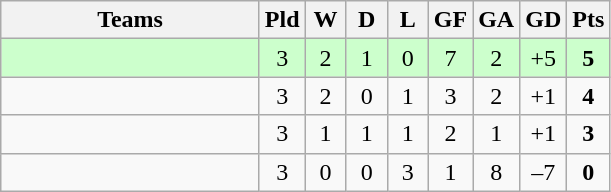<table class="wikitable" style="text-align: center;">
<tr>
<th width=165>Teams</th>
<th width=20>Pld</th>
<th width=20>W</th>
<th width=20>D</th>
<th width=20>L</th>
<th width=20>GF</th>
<th width=20>GA</th>
<th width=20>GD</th>
<th width=20>Pts</th>
</tr>
<tr align=center style="background:#ccffcc;">
<td style="text-align:left;"></td>
<td>3</td>
<td>2</td>
<td>1</td>
<td>0</td>
<td>7</td>
<td>2</td>
<td>+5</td>
<td><strong>5</strong></td>
</tr>
<tr align=center>
<td style="text-align:left;"></td>
<td>3</td>
<td>2</td>
<td>0</td>
<td>1</td>
<td>3</td>
<td>2</td>
<td>+1</td>
<td><strong>4</strong></td>
</tr>
<tr align=center>
<td style="text-align:left;"></td>
<td>3</td>
<td>1</td>
<td>1</td>
<td>1</td>
<td>2</td>
<td>1</td>
<td>+1</td>
<td><strong>3</strong></td>
</tr>
<tr align=center>
<td style="text-align:left;"></td>
<td>3</td>
<td>0</td>
<td>0</td>
<td>3</td>
<td>1</td>
<td>8</td>
<td>–7</td>
<td><strong>0</strong></td>
</tr>
</table>
